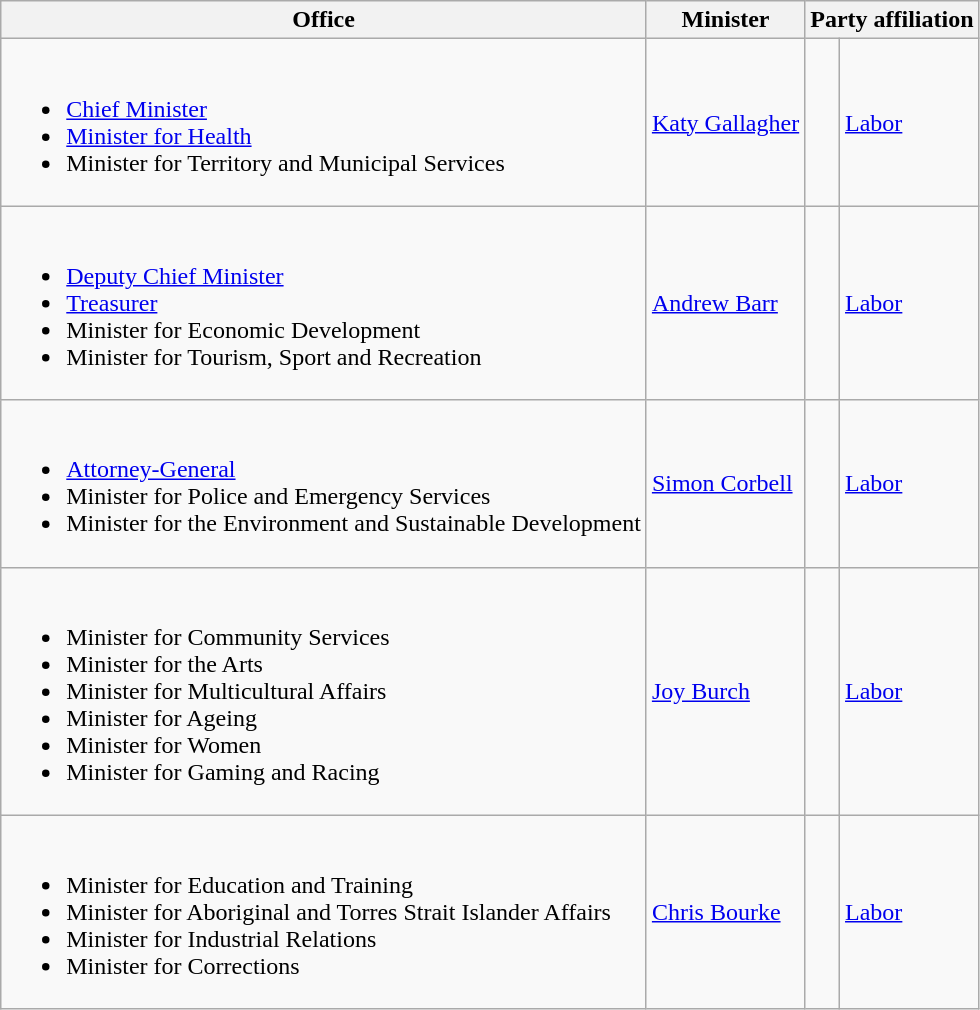<table class="wikitable">
<tr>
<th>Office</th>
<th>Minister</th>
<th colspan=2>Party affiliation</th>
</tr>
<tr>
<td><br><ul><li><a href='#'>Chief Minister</a></li><li><a href='#'>Minister for Health</a></li><li>Minister for Territory and Municipal Services</li></ul></td>
<td><a href='#'>Katy Gallagher</a></td>
<td> </td>
<td><a href='#'>Labor</a></td>
</tr>
<tr>
<td><br><ul><li><a href='#'>Deputy Chief Minister</a></li><li><a href='#'>Treasurer</a></li><li>Minister for Economic Development</li><li>Minister for Tourism, Sport and Recreation</li></ul></td>
<td><a href='#'>Andrew Barr</a></td>
<td> </td>
<td><a href='#'>Labor</a></td>
</tr>
<tr>
<td><br><ul><li><a href='#'>Attorney-General</a></li><li>Minister for Police and Emergency Services</li><li>Minister for the Environment and Sustainable Development</li></ul></td>
<td><a href='#'>Simon Corbell</a></td>
<td> </td>
<td><a href='#'>Labor</a></td>
</tr>
<tr>
<td><br><ul><li>Minister for Community Services</li><li>Minister for the Arts</li><li>Minister for Multicultural Affairs</li><li>Minister for Ageing</li><li>Minister for Women</li><li>Minister for Gaming and Racing</li></ul></td>
<td><a href='#'>Joy Burch</a></td>
<td> </td>
<td><a href='#'>Labor</a></td>
</tr>
<tr>
<td><br><ul><li>Minister for Education and Training</li><li>Minister for Aboriginal and Torres Strait Islander Affairs</li><li>Minister for Industrial Relations</li><li>Minister for Corrections</li></ul></td>
<td><a href='#'>Chris Bourke</a></td>
<td> </td>
<td><a href='#'>Labor</a></td>
</tr>
</table>
